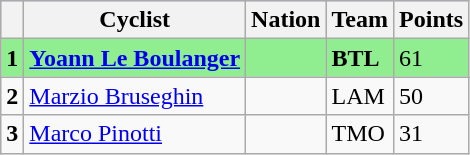<table class="wikitable">
<tr style="background:#ccccff;">
<th></th>
<th>Cyclist</th>
<th>Nation</th>
<th>Team</th>
<th>Points</th>
</tr>
<tr bgcolor="lightgreen">
<td><strong>1</strong></td>
<td><strong><a href='#'>Yoann Le Boulanger</a></strong></td>
<td><strong></strong></td>
<td><strong>BTL</strong></td>
<td>61</td>
</tr>
<tr>
<td><strong>2</strong></td>
<td><a href='#'>Marzio Bruseghin</a></td>
<td></td>
<td>LAM</td>
<td>50</td>
</tr>
<tr>
<td><strong>3</strong></td>
<td><a href='#'>Marco Pinotti</a></td>
<td></td>
<td>TMO</td>
<td>31</td>
</tr>
</table>
